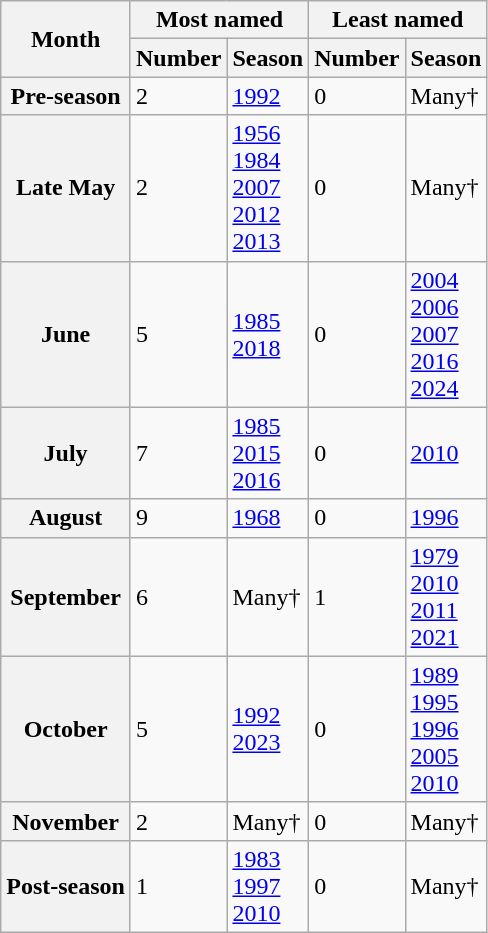<table class="wikitable plainrowheaders">
<tr>
<th scope="col" rowspan=2>Month</th>
<th colspan=2>Most named</th>
<th colspan=2>Least named</th>
</tr>
<tr>
<th scope="col">Number</th>
<th scope="col">Season</th>
<th scope="col">Number</th>
<th scope="col">Season</th>
</tr>
<tr>
<th scope="row"><strong>Pre-season</strong> </th>
<td>2</td>
<td><a href='#'>1992</a></td>
<td>0</td>
<td>Many† </td>
</tr>
<tr>
<th scope="row"><strong>Late May</strong> </th>
<td>2</td>
<td><a href='#'>1956</a><br><a href='#'>1984</a><br><a href='#'>2007</a><br><a href='#'>2012</a><br><a href='#'>2013</a> </td>
<td>0</td>
<td>Many† </td>
</tr>
<tr>
<th scope="row"><strong>June</strong></th>
<td>5</td>
<td><a href='#'>1985</a><br><a href='#'>2018</a></td>
<td>0</td>
<td><a href='#'>2004</a><br><a href='#'>2006</a><br><a href='#'>2007</a><br><a href='#'>2016</a><br><a href='#'>2024</a></td>
</tr>
<tr>
<th scope="row"><strong>July</strong></th>
<td>7</td>
<td><a href='#'>1985</a><br><a href='#'>2015</a><br><a href='#'>2016</a></td>
<td>0</td>
<td><a href='#'>2010</a></td>
</tr>
<tr>
<th scope="row"><strong>August</strong></th>
<td>9</td>
<td><a href='#'>1968</a> </td>
<td>0</td>
<td><a href='#'>1996</a></td>
</tr>
<tr>
<th scope="row"><strong>September</strong></th>
<td>6</td>
<td>Many†</td>
<td>1</td>
<td><a href='#'>1979</a><br><a href='#'>2010</a><br><a href='#'>2011</a><br><a href='#'>2021</a> </td>
</tr>
<tr>
<th scope="row"><strong>October</strong></th>
<td>5</td>
<td><a href='#'>1992</a><br><a href='#'>2023</a></td>
<td>0</td>
<td><a href='#'>1989</a><br><a href='#'>1995</a><br><a href='#'>1996</a><br><a href='#'>2005</a><br><a href='#'>2010</a> </td>
</tr>
<tr>
<th scope="row"><strong>November</strong></th>
<td>2</td>
<td>Many†</td>
<td>0</td>
<td>Many† </td>
</tr>
<tr>
<th scope="row"><strong>Post-season</strong> </th>
<td>1</td>
<td><a href='#'>1983</a><br><a href='#'>1997</a><br><a href='#'>2010</a></td>
<td>0</td>
<td>Many† </td>
</tr>
</table>
